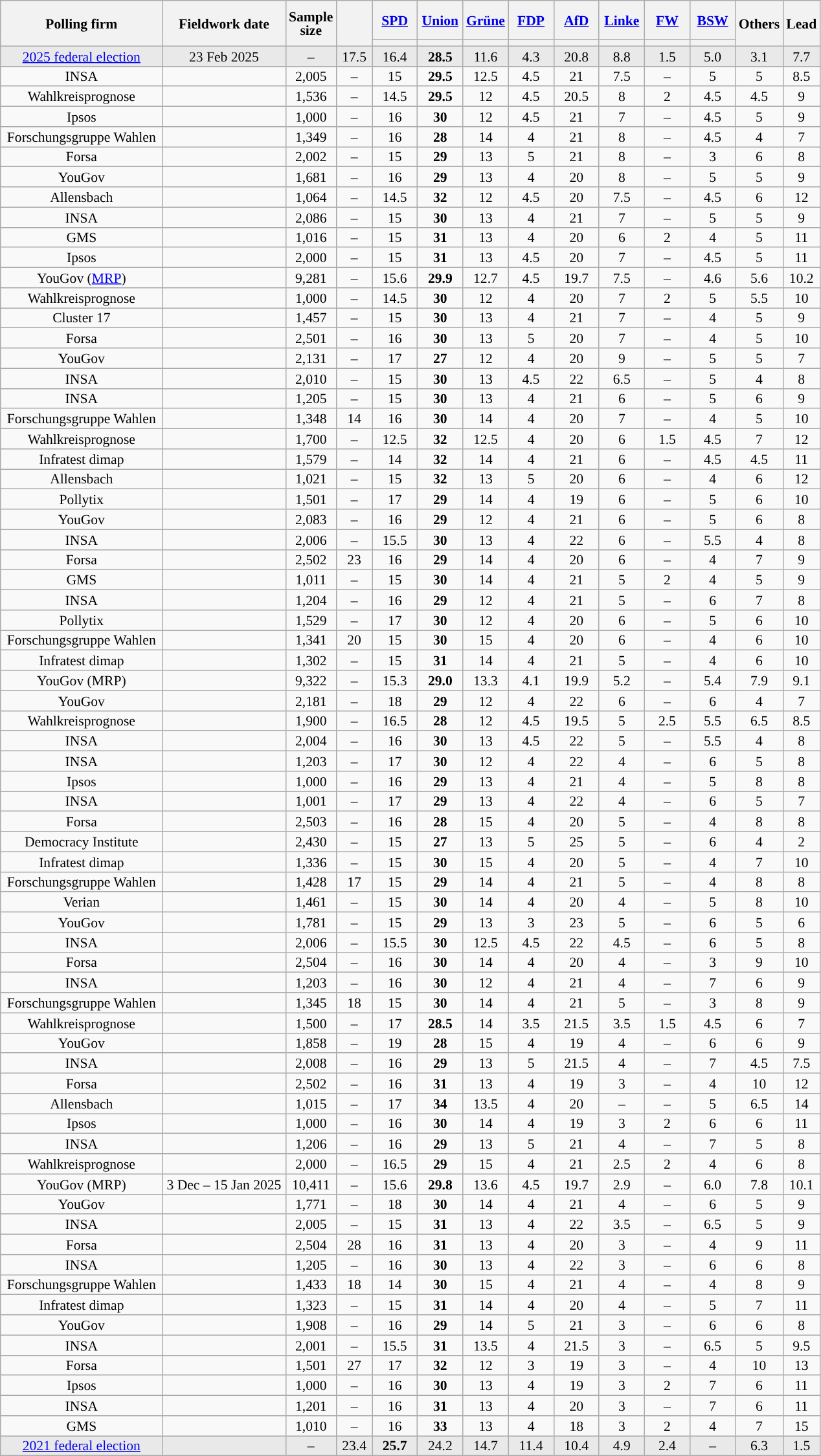<table class="wikitable sortable mw-datatable mw-collapsible" style="text-align:center;font-size:90%;line-height:14px;">
<tr style="height:40px;">
<th style="width:160px;" rowspan="2">Polling firm</th>
<th style="width:120px;" rowspan="2">Fieldwork date</th>
<th style="width: 35px;" rowspan="2">Sample<br>size</th>
<th style="width: 30px;" rowspan="2"></th>
<th class="unsortable" style="width:40px;"><a href='#'>SPD</a></th>
<th class="unsortable" style="width:40px;"><a href='#'>Union</a></th>
<th class="unsortable" style="width:40px;"><a href='#'>Grüne</a></th>
<th class="unsortable" style="width:40px;"><a href='#'>FDP</a></th>
<th class="unsortable" style="width:40px;"><a href='#'>AfD</a></th>
<th class="unsortable" style="width:40px;"><a href='#'>Linke</a></th>
<th class="unsortable" style="width:40px;"><a href='#'>FW</a></th>
<th class="unsortable" style="width:40px;"><a href='#'>BSW</a></th>
<th rowspan="2" class="unsortable" style="width:30px;">Others</th>
<th style="width:30px;" rowspan="2">Lead</th>
</tr>
<tr>
<th style="background:"></th>
<th style="background:"></th>
<th style="background:"></th>
<th style="background:"></th>
<th style="background:"></th>
<th style="background:"></th>
<th style="background:"></th>
<th style="background:"></th>
</tr>
<tr style="background:#E9E9E9;">
<td><a href='#'>2025 federal election</a></td>
<td>23 Feb 2025</td>
<td>–</td>
<td>17.5</td>
<td>16.4</td>
<td><strong>28.5</strong></td>
<td>11.6</td>
<td>4.3</td>
<td>20.8</td>
<td>8.8</td>
<td>1.5</td>
<td>5.0</td>
<td>3.1</td>
<td style="background:">7.7</td>
</tr>
<tr>
<td>INSA</td>
<td></td>
<td>2,005</td>
<td>–</td>
<td>15</td>
<td><strong>29.5</strong></td>
<td>12.5</td>
<td>4.5</td>
<td>21</td>
<td>7.5</td>
<td>–</td>
<td>5</td>
<td>5</td>
<td style="background:">8.5</td>
</tr>
<tr>
<td>Wahlkreisprognose</td>
<td></td>
<td>1,536</td>
<td>–</td>
<td>14.5</td>
<td><strong>29.5</strong></td>
<td>12</td>
<td>4.5</td>
<td>20.5</td>
<td>8</td>
<td>2</td>
<td>4.5</td>
<td>4.5</td>
<td style="background:">9</td>
</tr>
<tr>
<td>Ipsos</td>
<td></td>
<td>1,000</td>
<td>–</td>
<td>16</td>
<td><strong>30</strong></td>
<td>12</td>
<td>4.5</td>
<td>21</td>
<td>7</td>
<td>–</td>
<td>4.5</td>
<td>5</td>
<td style="background:">9</td>
</tr>
<tr>
<td>Forschungsgruppe Wahlen</td>
<td></td>
<td>1,349</td>
<td>–</td>
<td>16</td>
<td><strong>28</strong></td>
<td>14</td>
<td>4</td>
<td>21</td>
<td>8</td>
<td>–</td>
<td>4.5</td>
<td>4</td>
<td style="background:">7</td>
</tr>
<tr>
<td>Forsa</td>
<td></td>
<td>2,002</td>
<td>–</td>
<td>15</td>
<td><strong>29</strong></td>
<td>13</td>
<td>5</td>
<td>21</td>
<td>8</td>
<td>–</td>
<td>3</td>
<td>6</td>
<td style="background:">8</td>
</tr>
<tr>
<td>YouGov</td>
<td></td>
<td>1,681</td>
<td>–</td>
<td>16</td>
<td><strong>29</strong></td>
<td>13</td>
<td>4</td>
<td>20</td>
<td>8</td>
<td>–</td>
<td>5</td>
<td>5</td>
<td style="background:">9</td>
</tr>
<tr>
<td>Allensbach</td>
<td></td>
<td>1,064</td>
<td>–</td>
<td>14.5</td>
<td><strong>32</strong></td>
<td>12</td>
<td>4.5</td>
<td>20</td>
<td>7.5</td>
<td>–</td>
<td>4.5</td>
<td>6</td>
<td style="background:">12</td>
</tr>
<tr>
<td>INSA</td>
<td></td>
<td>2,086</td>
<td>–</td>
<td>15</td>
<td><strong>30</strong></td>
<td>13</td>
<td>4</td>
<td>21</td>
<td>7</td>
<td>–</td>
<td>5</td>
<td>5</td>
<td style="background:">9</td>
</tr>
<tr>
<td>GMS</td>
<td></td>
<td>1,016</td>
<td>–</td>
<td>15</td>
<td><strong>31</strong></td>
<td>13</td>
<td>4</td>
<td>20</td>
<td>6</td>
<td>2</td>
<td>4</td>
<td>5</td>
<td style="background:">11</td>
</tr>
<tr>
<td>Ipsos</td>
<td></td>
<td>2,000</td>
<td>–</td>
<td>15</td>
<td><strong>31</strong></td>
<td>13</td>
<td>4.5</td>
<td>20</td>
<td>7</td>
<td>–</td>
<td>4.5</td>
<td>5</td>
<td style="background:">11</td>
</tr>
<tr>
<td>YouGov (<a href='#'>MRP</a>)</td>
<td></td>
<td>9,281</td>
<td>–</td>
<td>15.6</td>
<td><strong>29.9</strong></td>
<td>12.7</td>
<td>4.5</td>
<td>19.7</td>
<td>7.5</td>
<td>–</td>
<td>4.6</td>
<td>5.6</td>
<td style="background:">10.2</td>
</tr>
<tr>
<td>Wahlkreisprognose</td>
<td></td>
<td>1,000</td>
<td>–</td>
<td>14.5</td>
<td><strong>30</strong></td>
<td>12</td>
<td>4</td>
<td>20</td>
<td>7</td>
<td>2</td>
<td>5</td>
<td>5.5</td>
<td style="background:">10</td>
</tr>
<tr>
<td>Cluster 17</td>
<td></td>
<td>1,457</td>
<td>–</td>
<td>15</td>
<td><strong>30</strong></td>
<td>13</td>
<td>4</td>
<td>21</td>
<td>7</td>
<td>–</td>
<td>4</td>
<td>5</td>
<td style="background:">9</td>
</tr>
<tr>
<td>Forsa</td>
<td></td>
<td>2,501</td>
<td>–</td>
<td>16</td>
<td><strong>30</strong></td>
<td>13</td>
<td>5</td>
<td>20</td>
<td>7</td>
<td>–</td>
<td>4</td>
<td>5</td>
<td style="background:">10</td>
</tr>
<tr>
<td>YouGov</td>
<td></td>
<td>2,131</td>
<td>–</td>
<td>17</td>
<td><strong>27</strong></td>
<td>12</td>
<td>4</td>
<td>20</td>
<td>9</td>
<td>–</td>
<td>5</td>
<td>5</td>
<td style="background:">7</td>
</tr>
<tr>
<td>INSA</td>
<td></td>
<td>2,010</td>
<td>–</td>
<td>15</td>
<td><strong>30</strong></td>
<td>13</td>
<td>4.5</td>
<td>22</td>
<td>6.5</td>
<td>–</td>
<td>5</td>
<td>4</td>
<td style="background:">8</td>
</tr>
<tr>
<td>INSA</td>
<td></td>
<td>1,205</td>
<td>–</td>
<td>15</td>
<td><strong>30</strong></td>
<td>13</td>
<td>4</td>
<td>21</td>
<td>6</td>
<td>–</td>
<td>5</td>
<td>6</td>
<td style="background:">9</td>
</tr>
<tr>
<td>Forschungsgruppe Wahlen</td>
<td></td>
<td>1,348</td>
<td>14</td>
<td>16</td>
<td><strong>30</strong></td>
<td>14</td>
<td>4</td>
<td>20</td>
<td>7</td>
<td>–</td>
<td>4</td>
<td>5</td>
<td style="background:">10</td>
</tr>
<tr>
<td>Wahlkreisprognose</td>
<td></td>
<td>1,700</td>
<td>–</td>
<td>12.5</td>
<td><strong>32</strong></td>
<td>12.5</td>
<td>4</td>
<td>20</td>
<td>6</td>
<td>1.5</td>
<td>4.5</td>
<td>7</td>
<td style="background:">12</td>
</tr>
<tr>
<td>Infratest dimap</td>
<td></td>
<td>1,579</td>
<td>–</td>
<td>14</td>
<td><strong>32</strong></td>
<td>14</td>
<td>4</td>
<td>21</td>
<td>6</td>
<td>–</td>
<td>4.5</td>
<td>4.5</td>
<td style="background:">11</td>
</tr>
<tr>
<td>Allensbach</td>
<td></td>
<td>1,021</td>
<td>–</td>
<td>15</td>
<td><strong>32</strong></td>
<td>13</td>
<td>5</td>
<td>20</td>
<td>6</td>
<td>–</td>
<td>4</td>
<td>6</td>
<td style="background:">12</td>
</tr>
<tr>
<td>Pollytix</td>
<td></td>
<td>1,501</td>
<td>–</td>
<td>17</td>
<td><strong>29</strong></td>
<td>14</td>
<td>4</td>
<td>19</td>
<td>6</td>
<td>–</td>
<td>5</td>
<td>6</td>
<td style="background:">10</td>
</tr>
<tr>
<td>YouGov</td>
<td></td>
<td>2,083</td>
<td>–</td>
<td>16</td>
<td><strong>29</strong></td>
<td>12</td>
<td>4</td>
<td>21</td>
<td>6</td>
<td>–</td>
<td>5</td>
<td>6</td>
<td style="background:">8</td>
</tr>
<tr>
<td>INSA</td>
<td></td>
<td>2,006</td>
<td>–</td>
<td>15.5</td>
<td><strong>30</strong></td>
<td>13</td>
<td>4</td>
<td>22</td>
<td>6</td>
<td>–</td>
<td>5.5</td>
<td>4</td>
<td style="background:">8</td>
</tr>
<tr>
<td>Forsa</td>
<td></td>
<td>2,502</td>
<td>23</td>
<td>16</td>
<td><strong>29</strong></td>
<td>14</td>
<td>4</td>
<td>20</td>
<td>6</td>
<td>–</td>
<td>4</td>
<td>7</td>
<td style="background:">9</td>
</tr>
<tr>
<td>GMS</td>
<td></td>
<td>1,011</td>
<td>–</td>
<td>15</td>
<td><strong>30</strong></td>
<td>14</td>
<td>4</td>
<td>21</td>
<td>5</td>
<td>2</td>
<td>4</td>
<td>5</td>
<td style="background:">9</td>
</tr>
<tr>
<td>INSA</td>
<td></td>
<td>1,204</td>
<td>–</td>
<td>16</td>
<td><strong>29</strong></td>
<td>12</td>
<td>4</td>
<td>21</td>
<td>5</td>
<td>–</td>
<td>6</td>
<td>7</td>
<td style="background:">8</td>
</tr>
<tr>
<td>Pollytix</td>
<td></td>
<td>1,529</td>
<td>–</td>
<td>17</td>
<td><strong>30</strong></td>
<td>12</td>
<td>4</td>
<td>20</td>
<td>6</td>
<td>–</td>
<td>5</td>
<td>6</td>
<td style="background:">10</td>
</tr>
<tr>
<td>Forschungsgruppe Wahlen</td>
<td></td>
<td>1,341</td>
<td>20</td>
<td>15</td>
<td><strong>30</strong></td>
<td>15</td>
<td>4</td>
<td>20</td>
<td>6</td>
<td>–</td>
<td>4</td>
<td>6</td>
<td style="background:">10</td>
</tr>
<tr>
<td>Infratest dimap</td>
<td></td>
<td>1,302</td>
<td>–</td>
<td>15</td>
<td><strong>31</strong></td>
<td>14</td>
<td>4</td>
<td>21</td>
<td>5</td>
<td>–</td>
<td>4</td>
<td>6</td>
<td style="background:">10</td>
</tr>
<tr>
<td>YouGov (MRP)</td>
<td></td>
<td>9,322</td>
<td>–</td>
<td>15.3</td>
<td><strong>29.0</strong></td>
<td>13.3</td>
<td>4.1</td>
<td>19.9</td>
<td>5.2</td>
<td>–</td>
<td>5.4</td>
<td>7.9</td>
<td style="background:">9.1</td>
</tr>
<tr>
<td>YouGov</td>
<td></td>
<td>2,181</td>
<td>–</td>
<td>18</td>
<td><strong>29</strong></td>
<td>12</td>
<td>4</td>
<td>22</td>
<td>6</td>
<td>–</td>
<td>6</td>
<td>4</td>
<td style="background:">7</td>
</tr>
<tr>
<td>Wahlkreisprognose</td>
<td></td>
<td>1,900</td>
<td>–</td>
<td>16.5</td>
<td><strong>28</strong></td>
<td>12</td>
<td>4.5</td>
<td>19.5</td>
<td>5</td>
<td>2.5</td>
<td>5.5</td>
<td>6.5</td>
<td style="background:">8.5</td>
</tr>
<tr>
<td>INSA</td>
<td></td>
<td>2,004</td>
<td>–</td>
<td>16</td>
<td><strong>30</strong></td>
<td>13</td>
<td>4.5</td>
<td>22</td>
<td>5</td>
<td>–</td>
<td>5.5</td>
<td>4</td>
<td style="background:">8</td>
</tr>
<tr>
<td>INSA</td>
<td></td>
<td>1,203</td>
<td>–</td>
<td>17</td>
<td><strong>30</strong></td>
<td>12</td>
<td>4</td>
<td>22</td>
<td>4</td>
<td>–</td>
<td>6</td>
<td>5</td>
<td style="background:">8</td>
</tr>
<tr>
<td>Ipsos</td>
<td></td>
<td>1,000</td>
<td>–</td>
<td>16</td>
<td><strong>29</strong></td>
<td>13</td>
<td>4</td>
<td>21</td>
<td>4</td>
<td>–</td>
<td>5</td>
<td>8</td>
<td style="background:">8</td>
</tr>
<tr>
<td>INSA</td>
<td></td>
<td>1,001</td>
<td>–</td>
<td>17</td>
<td><strong>29</strong></td>
<td>13</td>
<td>4</td>
<td>22</td>
<td>4</td>
<td>–</td>
<td>6</td>
<td>5</td>
<td style="background:">7</td>
</tr>
<tr>
<td>Forsa</td>
<td></td>
<td>2,503</td>
<td>–</td>
<td>16</td>
<td><strong>28</strong></td>
<td>15</td>
<td>4</td>
<td>20</td>
<td>5</td>
<td>–</td>
<td>4</td>
<td>8</td>
<td style="background:">8</td>
</tr>
<tr>
<td>Democracy Institute</td>
<td></td>
<td>2,430</td>
<td>–</td>
<td>15</td>
<td><strong>27</strong></td>
<td>13</td>
<td>5</td>
<td>25</td>
<td>5</td>
<td>–</td>
<td>6</td>
<td>4</td>
<td style="background:">2</td>
</tr>
<tr>
<td>Infratest dimap</td>
<td></td>
<td>1,336</td>
<td>–</td>
<td>15</td>
<td><strong>30</strong></td>
<td>15</td>
<td>4</td>
<td>20</td>
<td>5</td>
<td>–</td>
<td>4</td>
<td>7</td>
<td style="background:">10</td>
</tr>
<tr>
<td>Forschungsgruppe Wahlen</td>
<td></td>
<td>1,428</td>
<td>17</td>
<td>15</td>
<td><strong>29</strong></td>
<td>14</td>
<td>4</td>
<td>21</td>
<td>5</td>
<td>–</td>
<td>4</td>
<td>8</td>
<td style="background:">8</td>
</tr>
<tr>
<td>Verian</td>
<td></td>
<td>1,461</td>
<td>–</td>
<td>15</td>
<td><strong>30</strong></td>
<td>14</td>
<td>4</td>
<td>20</td>
<td>4</td>
<td>–</td>
<td>5</td>
<td>8</td>
<td style="background:">10</td>
</tr>
<tr>
<td>YouGov</td>
<td></td>
<td>1,781</td>
<td>–</td>
<td>15</td>
<td><strong>29</strong></td>
<td>13</td>
<td>3</td>
<td>23</td>
<td>5</td>
<td>–</td>
<td>6</td>
<td>5</td>
<td style="background:">6</td>
</tr>
<tr>
<td>INSA</td>
<td></td>
<td>2,006</td>
<td>–</td>
<td>15.5</td>
<td><strong>30</strong></td>
<td>12.5</td>
<td>4.5</td>
<td>22</td>
<td>4.5</td>
<td>–</td>
<td>6</td>
<td>5</td>
<td style="background:">8</td>
</tr>
<tr>
<td>Forsa</td>
<td></td>
<td>2,504</td>
<td>–</td>
<td>16</td>
<td><strong>30</strong></td>
<td>14</td>
<td>4</td>
<td>20</td>
<td>4</td>
<td>–</td>
<td>3</td>
<td>9</td>
<td style="background:">10</td>
</tr>
<tr>
<td>INSA</td>
<td></td>
<td>1,203</td>
<td>–</td>
<td>16</td>
<td><strong>30</strong></td>
<td>12</td>
<td>4</td>
<td>21</td>
<td>4</td>
<td>–</td>
<td>7</td>
<td>6</td>
<td style="background:">9</td>
</tr>
<tr>
<td>Forschungsgruppe Wahlen</td>
<td></td>
<td>1,345</td>
<td>18</td>
<td>15</td>
<td><strong>30</strong></td>
<td>14</td>
<td>4</td>
<td>21</td>
<td>5</td>
<td>–</td>
<td>3</td>
<td>8</td>
<td style="background:">9</td>
</tr>
<tr>
<td>Wahlkreisprognose</td>
<td></td>
<td>1,500</td>
<td>–</td>
<td>17</td>
<td><strong>28.5</strong></td>
<td>14</td>
<td>3.5</td>
<td>21.5</td>
<td>3.5</td>
<td>1.5</td>
<td>4.5</td>
<td>6</td>
<td style="background:">7</td>
</tr>
<tr>
<td>YouGov</td>
<td></td>
<td>1,858</td>
<td>–</td>
<td>19</td>
<td><strong>28</strong></td>
<td>15</td>
<td>4</td>
<td>19</td>
<td>4</td>
<td>–</td>
<td>6</td>
<td>6</td>
<td style="background:">9</td>
</tr>
<tr>
<td>INSA</td>
<td></td>
<td>2,008</td>
<td>–</td>
<td>16</td>
<td><strong>29</strong></td>
<td>13</td>
<td>5</td>
<td>21.5</td>
<td>4</td>
<td>–</td>
<td>7</td>
<td>4.5</td>
<td style="background:">7.5</td>
</tr>
<tr>
<td>Forsa</td>
<td></td>
<td>2,502</td>
<td>–</td>
<td>16</td>
<td><strong>31</strong></td>
<td>13</td>
<td>4</td>
<td>19</td>
<td>3</td>
<td>–</td>
<td>4</td>
<td>10</td>
<td style="background:">12</td>
</tr>
<tr>
<td>Allensbach</td>
<td></td>
<td>1,015</td>
<td>–</td>
<td>17</td>
<td><strong>34</strong></td>
<td>13.5</td>
<td>4</td>
<td>20</td>
<td>–</td>
<td>–</td>
<td>5</td>
<td>6.5</td>
<td style="background:">14</td>
</tr>
<tr>
<td>Ipsos</td>
<td></td>
<td>1,000</td>
<td>–</td>
<td>16</td>
<td><strong>30</strong></td>
<td>14</td>
<td>4</td>
<td>19</td>
<td>3</td>
<td>2</td>
<td>6</td>
<td>6</td>
<td style="background:">11</td>
</tr>
<tr>
<td>INSA</td>
<td></td>
<td>1,206</td>
<td>–</td>
<td>16</td>
<td><strong>29</strong></td>
<td>13</td>
<td>5</td>
<td>21</td>
<td>4</td>
<td>–</td>
<td>7</td>
<td>5</td>
<td style="background:">8</td>
</tr>
<tr>
<td>Wahlkreisprognose</td>
<td></td>
<td>2,000</td>
<td>–</td>
<td>16.5</td>
<td><strong>29</strong></td>
<td>15</td>
<td>4</td>
<td>21</td>
<td>2.5</td>
<td>2</td>
<td>4</td>
<td>6</td>
<td style="background:">8</td>
</tr>
<tr>
<td>YouGov (MRP)</td>
<td>3 Dec – 15 Jan 2025</td>
<td>10,411</td>
<td>–</td>
<td>15.6</td>
<td><strong>29.8</strong></td>
<td>13.6</td>
<td>4.5</td>
<td>19.7</td>
<td>2.9</td>
<td>–</td>
<td>6.0</td>
<td>7.8</td>
<td style="background:">10.1</td>
</tr>
<tr>
<td>YouGov</td>
<td></td>
<td>1,771</td>
<td>–</td>
<td>18</td>
<td><strong>30</strong></td>
<td>14</td>
<td>4</td>
<td>21</td>
<td>4</td>
<td>–</td>
<td>6</td>
<td>5</td>
<td style="background:">9</td>
</tr>
<tr>
<td>INSA</td>
<td></td>
<td>2,005</td>
<td>–</td>
<td>15</td>
<td><strong>31</strong></td>
<td>13</td>
<td>4</td>
<td>22</td>
<td>3.5</td>
<td>–</td>
<td>6.5</td>
<td>5</td>
<td style="background:">9</td>
</tr>
<tr>
<td>Forsa</td>
<td></td>
<td>2,504</td>
<td>28</td>
<td>16</td>
<td><strong>31</strong></td>
<td>13</td>
<td>4</td>
<td>20</td>
<td>3</td>
<td>–</td>
<td>4</td>
<td>9</td>
<td style="background:">11</td>
</tr>
<tr>
<td>INSA</td>
<td></td>
<td>1,205</td>
<td>–</td>
<td>16</td>
<td><strong>30</strong></td>
<td>13</td>
<td>4</td>
<td>22</td>
<td>3</td>
<td>–</td>
<td>6</td>
<td>6</td>
<td style="background:">8</td>
</tr>
<tr>
<td>Forschungsgruppe Wahlen</td>
<td></td>
<td>1,433</td>
<td>18</td>
<td>14</td>
<td><strong>30</strong></td>
<td>15</td>
<td>4</td>
<td>21</td>
<td>4</td>
<td>–</td>
<td>4</td>
<td>8</td>
<td style="background:">9</td>
</tr>
<tr>
<td>Infratest dimap</td>
<td></td>
<td>1,323</td>
<td>–</td>
<td>15</td>
<td><strong>31</strong></td>
<td>14</td>
<td>4</td>
<td>20</td>
<td>4</td>
<td>–</td>
<td>5</td>
<td>7</td>
<td style="background:">11</td>
</tr>
<tr>
<td>YouGov</td>
<td></td>
<td>1,908</td>
<td>–</td>
<td>16</td>
<td><strong>29</strong></td>
<td>14</td>
<td>5</td>
<td>21</td>
<td>3</td>
<td>–</td>
<td>6</td>
<td>6</td>
<td style="background:">8</td>
</tr>
<tr>
<td>INSA</td>
<td></td>
<td>2,001</td>
<td>–</td>
<td>15.5</td>
<td><strong>31</strong></td>
<td>13.5</td>
<td>4</td>
<td>21.5</td>
<td>3</td>
<td>–</td>
<td>6.5</td>
<td>5</td>
<td style="background:">9.5</td>
</tr>
<tr>
<td>Forsa</td>
<td></td>
<td>1,501</td>
<td>27</td>
<td>17</td>
<td><strong>32</strong></td>
<td>12</td>
<td>3</td>
<td>19</td>
<td>3</td>
<td>–</td>
<td>4</td>
<td>10</td>
<td style="background:">13</td>
</tr>
<tr>
<td>Ipsos</td>
<td></td>
<td>1,000</td>
<td>–</td>
<td>16</td>
<td><strong>30</strong></td>
<td>13</td>
<td>4</td>
<td>19</td>
<td>3</td>
<td>2</td>
<td>7</td>
<td>6</td>
<td style="background:">11</td>
</tr>
<tr>
<td>INSA</td>
<td></td>
<td>1,201</td>
<td>–</td>
<td>16</td>
<td><strong>31</strong></td>
<td>13</td>
<td>4</td>
<td>20</td>
<td>3</td>
<td>–</td>
<td>7</td>
<td>6</td>
<td style="background:">11</td>
</tr>
<tr>
<td>GMS</td>
<td></td>
<td>1,010</td>
<td>–</td>
<td>16</td>
<td><strong>33</strong></td>
<td>13</td>
<td>4</td>
<td>18</td>
<td>3</td>
<td>2</td>
<td>4</td>
<td>7</td>
<td style="background:">15</td>
</tr>
<tr style="background:#E9E9E9;">
<td><a href='#'>2021 federal election</a></td>
<td></td>
<td>–</td>
<td>23.4</td>
<td><strong>25.7</strong></td>
<td>24.2</td>
<td>14.7</td>
<td>11.4</td>
<td>10.4</td>
<td>4.9</td>
<td>2.4</td>
<td>–</td>
<td>6.3</td>
<td style="background:">1.5</td>
</tr>
</table>
